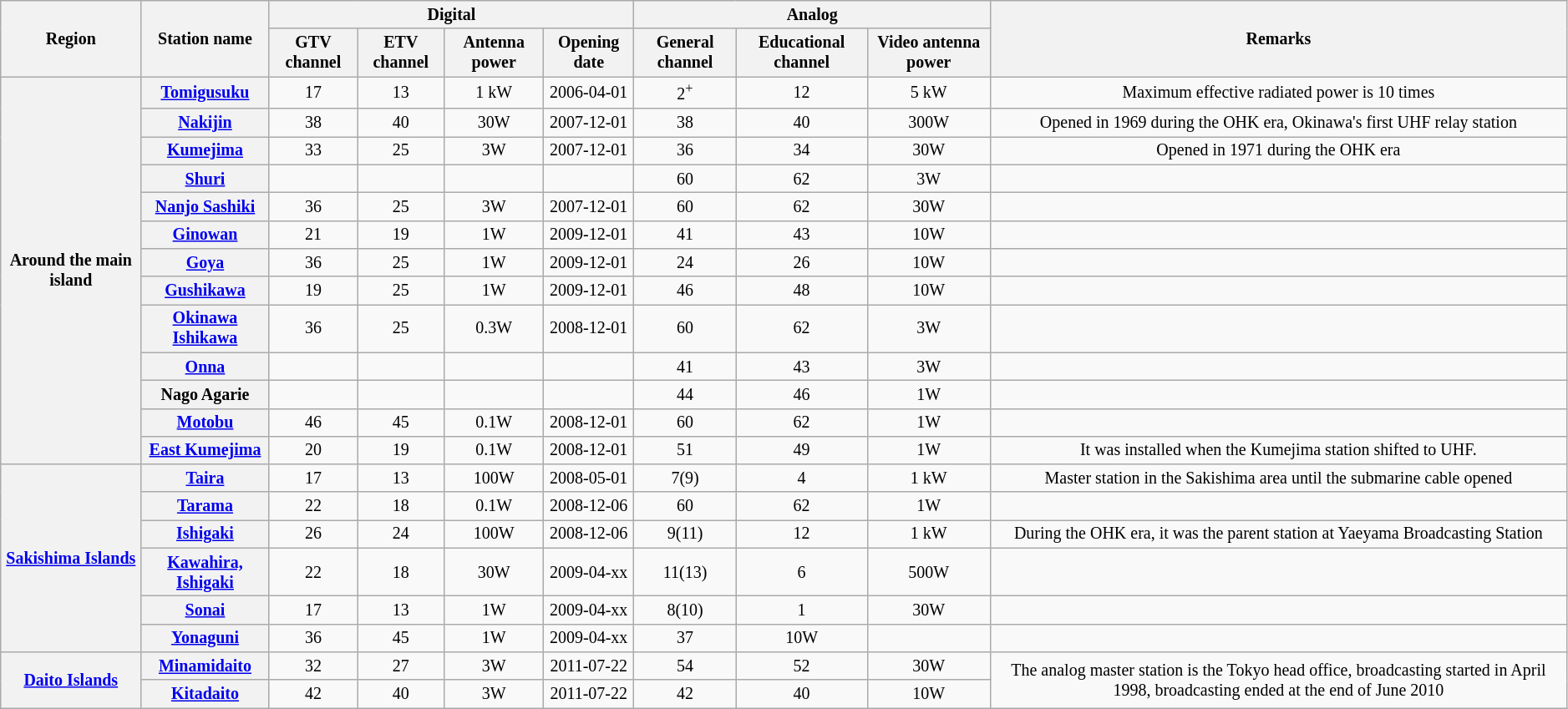<table class="wikitable" style="text-align:center; font-size:smaller;">
<tr>
<th rowspan=2>Region</th>
<th rowspan=2>Station name</th>
<th colspan=4>Digital</th>
<th colspan=3>Analog</th>
<th rowspan=2>Remarks</th>
</tr>
<tr>
<th>GTV channel</th>
<th>ETV channel</th>
<th>Antenna power</th>
<th>Opening date</th>
<th>General channel</th>
<th>Educational channel</th>
<th>Video antenna power</th>
</tr>
<tr>
<th rowspan=13>Around the main island</th>
<th><a href='#'>Tomigusuku</a></th>
<td>17</td>
<td>13</td>
<td>1 kW</td>
<td>2006-04-01</td>
<td>2<sup>+</sup></td>
<td>12</td>
<td>5 kW</td>
<td>Maximum effective radiated power is 10 times</td>
</tr>
<tr>
<th><a href='#'>Nakijin</a></th>
<td>38</td>
<td>40</td>
<td>30W</td>
<td>2007-12-01</td>
<td>38</td>
<td>40</td>
<td>300W</td>
<td>Opened in 1969 during the OHK era, Okinawa's first UHF relay station</td>
</tr>
<tr>
<th><a href='#'>Kumejima</a></th>
<td>33</td>
<td>25</td>
<td>3W</td>
<td>2007-12-01</td>
<td>36</td>
<td>34</td>
<td>30W</td>
<td>Opened in 1971 during the OHK era</td>
</tr>
<tr>
<th><a href='#'>Shuri</a></th>
<td></td>
<td></td>
<td></td>
<td></td>
<td>60</td>
<td>62</td>
<td>3W</td>
<td></td>
</tr>
<tr>
<th><a href='#'>Nanjo Sashiki</a></th>
<td>36</td>
<td>25</td>
<td>3W</td>
<td>2007-12-01</td>
<td>60</td>
<td>62</td>
<td>30W</td>
<td></td>
</tr>
<tr>
<th><a href='#'>Ginowan</a></th>
<td>21</td>
<td>19</td>
<td>1W</td>
<td>2009-12-01</td>
<td>41</td>
<td>43</td>
<td>10W</td>
<td></td>
</tr>
<tr>
<th><a href='#'>Goya</a></th>
<td>36</td>
<td>25</td>
<td>1W</td>
<td>2009-12-01</td>
<td>24</td>
<td>26</td>
<td>10W</td>
<td></td>
</tr>
<tr>
<th><a href='#'>Gushikawa</a></th>
<td>19</td>
<td>25</td>
<td>1W</td>
<td>2009-12-01</td>
<td>46</td>
<td>48</td>
<td>10W</td>
<td></td>
</tr>
<tr>
<th><a href='#'>Okinawa Ishikawa</a></th>
<td>36</td>
<td>25</td>
<td>0.3W</td>
<td>2008-12-01</td>
<td>60</td>
<td>62</td>
<td>3W</td>
<td></td>
</tr>
<tr>
<th><a href='#'>Onna</a></th>
<td></td>
<td></td>
<td></td>
<td></td>
<td>41</td>
<td>43</td>
<td>3W</td>
<td></td>
</tr>
<tr>
<th>Nago Agarie</th>
<td></td>
<td></td>
<td></td>
<td></td>
<td>44</td>
<td>46</td>
<td>1W</td>
<td></td>
</tr>
<tr>
<th><a href='#'>Motobu</a></th>
<td>46</td>
<td>45</td>
<td>0.1W</td>
<td>2008-12-01</td>
<td>60</td>
<td>62</td>
<td>1W</td>
<td></td>
</tr>
<tr>
<th><a href='#'>East Kumejima</a></th>
<td>20</td>
<td>19</td>
<td>0.1W</td>
<td>2008-12-01</td>
<td>51</td>
<td>49</td>
<td>1W</td>
<td>It was installed when the Kumejima station shifted to UHF.</td>
</tr>
<tr>
<th rowspan=6><a href='#'>Sakishima Islands</a></th>
<th><a href='#'>Taira</a></th>
<td>17</td>
<td>13</td>
<td>100W</td>
<td>2008-05-01</td>
<td>7(9)</td>
<td>4</td>
<td>1 kW</td>
<td>Master station in the Sakishima area until the submarine cable opened</td>
</tr>
<tr>
<th><a href='#'>Tarama</a></th>
<td>22</td>
<td>18</td>
<td>0.1W</td>
<td>2008-12-06</td>
<td>60</td>
<td>62</td>
<td>1W</td>
<td></td>
</tr>
<tr>
<th><a href='#'>Ishigaki</a></th>
<td>26</td>
<td>24</td>
<td>100W</td>
<td>2008-12-06</td>
<td>9(11)</td>
<td>12</td>
<td>1 kW</td>
<td>During the OHK era, it was the parent station at Yaeyama Broadcasting Station</td>
</tr>
<tr>
<th><a href='#'>Kawahira, Ishigaki</a></th>
<td>22</td>
<td>18</td>
<td>30W</td>
<td>2009-04-xx</td>
<td>11(13)</td>
<td>6</td>
<td>500W</td>
<td></td>
</tr>
<tr>
<th><a href='#'>Sonai</a></th>
<td>17</td>
<td>13</td>
<td>1W</td>
<td>2009-04-xx</td>
<td>8(10)</td>
<td>1</td>
<td>30W</td>
<td></td>
</tr>
<tr>
<th><a href='#'>Yonaguni</a></th>
<td>36</td>
<td>45</td>
<td>1W</td>
<td>2009-04-xx</td>
<td>37</td>
<td>10W</td>
<td></td>
</tr>
<tr>
<th rowspan=2><a href='#'>Daito Islands</a></th>
<th><a href='#'>Minamidaito</a></th>
<td>32</td>
<td>27</td>
<td>3W</td>
<td>2011-07-22</td>
<td>54</td>
<td>52</td>
<td>30W</td>
<td rowspan=2>The analog master station is the Tokyo head office, broadcasting started in April 1998, broadcasting ended at the end of June 2010</td>
</tr>
<tr>
<th><a href='#'>Kitadaito</a></th>
<td>42</td>
<td>40</td>
<td>3W</td>
<td>2011-07-22</td>
<td>42</td>
<td>40</td>
<td>10W</td>
</tr>
</table>
